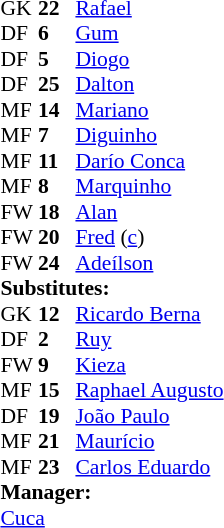<table style="font-size:90%; margin:0.2em auto;" cellspacing="0" cellpadding="0">
<tr>
<th width="25"></th>
<th width="25"></th>
</tr>
<tr>
<td>GK</td>
<td><strong>22</strong></td>
<td> <a href='#'>Rafael</a></td>
</tr>
<tr>
<td>DF</td>
<td><strong>6</strong></td>
<td> <a href='#'>Gum</a></td>
<td></td>
<td></td>
</tr>
<tr>
<td>DF</td>
<td><strong>5</strong></td>
<td> <a href='#'>Diogo</a></td>
<td></td>
<td></td>
</tr>
<tr>
<td>DF</td>
<td><strong>25</strong></td>
<td> <a href='#'>Dalton</a></td>
</tr>
<tr>
<td>MF</td>
<td><strong>14</strong></td>
<td> <a href='#'>Mariano</a></td>
<td></td>
<td> </td>
</tr>
<tr>
<td>MF</td>
<td><strong>7</strong></td>
<td> <a href='#'>Diguinho</a></td>
<td></td>
</tr>
<tr>
<td>MF</td>
<td><strong>11</strong></td>
<td> <a href='#'>Darío Conca</a></td>
</tr>
<tr>
<td>MF</td>
<td><strong>8</strong></td>
<td> <a href='#'>Marquinho</a></td>
</tr>
<tr>
<td>FW</td>
<td><strong>18</strong></td>
<td> <a href='#'>Alan</a></td>
<td></td>
<td></td>
</tr>
<tr>
<td>FW</td>
<td><strong>20</strong></td>
<td> <a href='#'>Fred</a> (<a href='#'>c</a>)</td>
<td></td>
<td></td>
</tr>
<tr>
<td>FW</td>
<td><strong>24</strong></td>
<td> <a href='#'>Adeílson</a></td>
<td></td>
<td></td>
</tr>
<tr>
<td colspan=3><strong>Substitutes:</strong></td>
</tr>
<tr>
<td>GK</td>
<td><strong>12</strong></td>
<td> <a href='#'>Ricardo Berna</a></td>
</tr>
<tr>
<td>DF</td>
<td><strong>2</strong></td>
<td> <a href='#'>Ruy</a></td>
<td></td>
<td></td>
</tr>
<tr>
<td>FW</td>
<td><strong>9</strong></td>
<td> <a href='#'>Kieza</a></td>
</tr>
<tr>
<td>MF</td>
<td><strong>15</strong></td>
<td> <a href='#'>Raphael Augusto</a></td>
<td></td>
<td></td>
</tr>
<tr>
<td>DF</td>
<td><strong>19</strong></td>
<td> <a href='#'>João Paulo</a></td>
</tr>
<tr>
<td>MF</td>
<td><strong>21</strong></td>
<td> <a href='#'>Maurício</a></td>
<td></td>
<td></td>
</tr>
<tr>
<td>MF</td>
<td><strong>23</strong></td>
<td> <a href='#'>Carlos Eduardo</a></td>
</tr>
<tr>
<td colspan=3><strong>Manager:</strong></td>
</tr>
<tr>
<td colspan=4> <a href='#'>Cuca</a></td>
</tr>
</table>
